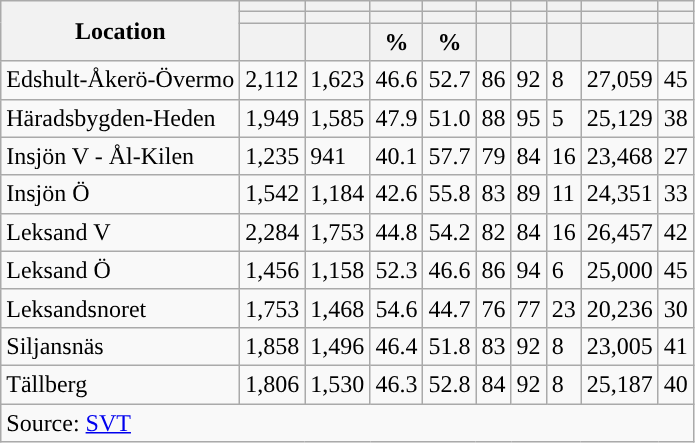<table role="presentation" class="wikitable sortable mw-collapsible">
<tr>
<th rowspan="3">Location</th>
<th></th>
<th></th>
<th></th>
<th></th>
<th></th>
<th></th>
<th></th>
<th></th>
<th></th>
</tr>
<tr>
<th></th>
<th></th>
<th style="background:"></th>
<th style="background:"></th>
<th></th>
<th></th>
<th></th>
<th></th>
<th></th>
</tr>
<tr>
<th data-sort-type="number"></th>
<th data-sort-type="number"></th>
<th data-sort-type="number">%</th>
<th data-sort-type="number">%</th>
<th data-sort-type="number"></th>
<th data-sort-type="number"></th>
<th data-sort-type="number"></th>
<th data-sort-type="number"></th>
<th data-sort-type="number"></th>
</tr>
<tr>
<td align="left">Edshult-Åkerö-Övermo</td>
<td>2,112</td>
<td>1,623</td>
<td>46.6</td>
<td>52.7</td>
<td>86</td>
<td>92</td>
<td>8</td>
<td>27,059</td>
<td>45</td>
</tr>
<tr>
<td align="left">Häradsbygden-Heden</td>
<td>1,949</td>
<td>1,585</td>
<td>47.9</td>
<td>51.0</td>
<td>88</td>
<td>95</td>
<td>5</td>
<td>25,129</td>
<td>38</td>
</tr>
<tr>
<td align="left">Insjön V - Ål-Kilen</td>
<td>1,235</td>
<td>941</td>
<td>40.1</td>
<td>57.7</td>
<td>79</td>
<td>84</td>
<td>16</td>
<td>23,468</td>
<td>27</td>
</tr>
<tr>
<td align="left">Insjön Ö</td>
<td>1,542</td>
<td>1,184</td>
<td>42.6</td>
<td>55.8</td>
<td>83</td>
<td>89</td>
<td>11</td>
<td>24,351</td>
<td>33</td>
</tr>
<tr>
<td align="left">Leksand V</td>
<td>2,284</td>
<td>1,753</td>
<td>44.8</td>
<td>54.2</td>
<td>82</td>
<td>84</td>
<td>16</td>
<td>26,457</td>
<td>42</td>
</tr>
<tr>
<td align="left">Leksand Ö</td>
<td>1,456</td>
<td>1,158</td>
<td>52.3</td>
<td>46.6</td>
<td>86</td>
<td>94</td>
<td>6</td>
<td>25,000</td>
<td>45</td>
</tr>
<tr>
<td align="left">Leksandsnoret</td>
<td>1,753</td>
<td>1,468</td>
<td>54.6</td>
<td>44.7</td>
<td>76</td>
<td>77</td>
<td>23</td>
<td>20,236</td>
<td>30</td>
</tr>
<tr>
<td align="left">Siljansnäs</td>
<td>1,858</td>
<td>1,496</td>
<td>46.4</td>
<td>51.8</td>
<td>83</td>
<td>92</td>
<td>8</td>
<td>23,005</td>
<td>41</td>
</tr>
<tr>
<td align="left">Tällberg</td>
<td>1,806</td>
<td>1,530</td>
<td>46.3</td>
<td>52.8</td>
<td>84</td>
<td>92</td>
<td>8</td>
<td>25,187</td>
<td>40</td>
</tr>
<tr>
<td colspan="10" align="left">Source: <a href='#'>SVT</a></td>
</tr>
</table>
